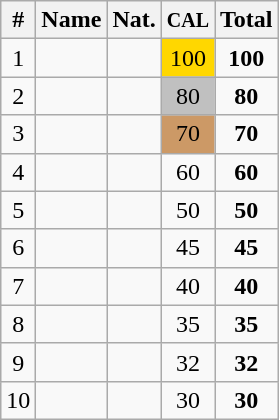<table class="wikitable sortable" style="text-align:center;">
<tr>
<th>#</th>
<th>Name</th>
<th>Nat.</th>
<th><small>CAL</small></th>
<th>Total</th>
</tr>
<tr>
<td>1</td>
<td align=left></td>
<td></td>
<td bgcolor=gold>100</td>
<td><strong>100</strong></td>
</tr>
<tr>
<td>2</td>
<td align=left></td>
<td></td>
<td bgcolor=silver>80</td>
<td><strong>80</strong></td>
</tr>
<tr>
<td>3</td>
<td align=left></td>
<td></td>
<td bgcolor=cc9966>70</td>
<td><strong>70</strong></td>
</tr>
<tr>
<td>4</td>
<td align=left></td>
<td></td>
<td>60</td>
<td><strong>60</strong></td>
</tr>
<tr>
<td>5</td>
<td align=left></td>
<td></td>
<td>50</td>
<td><strong>50</strong></td>
</tr>
<tr>
<td>6</td>
<td align=left></td>
<td></td>
<td>45</td>
<td><strong>45</strong></td>
</tr>
<tr>
<td>7</td>
<td align=left></td>
<td></td>
<td>40</td>
<td><strong>40</strong></td>
</tr>
<tr>
<td>8</td>
<td align=left></td>
<td></td>
<td>35</td>
<td><strong>35</strong></td>
</tr>
<tr>
<td>9</td>
<td align=left></td>
<td></td>
<td>32</td>
<td><strong>32</strong></td>
</tr>
<tr>
<td>10</td>
<td align=left></td>
<td></td>
<td>30</td>
<td><strong>30</strong></td>
</tr>
</table>
